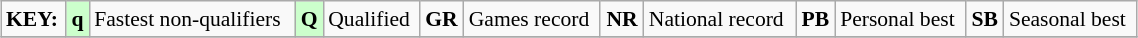<table class="wikitable" style="margin:0.5em auto; font-size:90%;position:relative;" width=60%>
<tr>
<td><strong>KEY:</strong></td>
<td bgcolor=ccffcc align=center><strong>q</strong></td>
<td>Fastest non-qualifiers</td>
<td bgcolor=ccffcc align=center><strong>Q</strong></td>
<td>Qualified</td>
<td align=center><strong>GR</strong></td>
<td>Games record</td>
<td align=center><strong>NR</strong></td>
<td>National record</td>
<td align=center><strong>PB</strong></td>
<td>Personal best</td>
<td align=center><strong>SB</strong></td>
<td>Seasonal best</td>
</tr>
<tr>
</tr>
</table>
